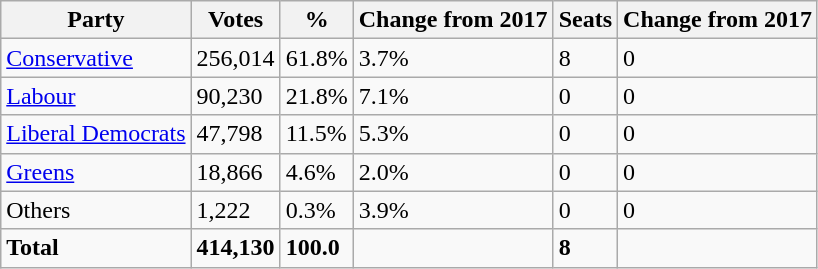<table class="wikitable">
<tr>
<th>Party</th>
<th>Votes</th>
<th>%</th>
<th>Change from 2017</th>
<th>Seats</th>
<th>Change from 2017</th>
</tr>
<tr>
<td><a href='#'>Conservative</a></td>
<td>256,014</td>
<td>61.8%</td>
<td>3.7%</td>
<td>8</td>
<td>0</td>
</tr>
<tr>
<td><a href='#'>Labour</a></td>
<td>90,230</td>
<td>21.8%</td>
<td>7.1%</td>
<td>0</td>
<td>0</td>
</tr>
<tr>
<td><a href='#'>Liberal Democrats</a></td>
<td>47,798</td>
<td>11.5%</td>
<td>5.3%</td>
<td>0</td>
<td>0</td>
</tr>
<tr>
<td><a href='#'>Greens</a></td>
<td>18,866</td>
<td>4.6%</td>
<td>2.0%</td>
<td>0</td>
<td>0</td>
</tr>
<tr>
<td>Others</td>
<td>1,222</td>
<td>0.3%</td>
<td>3.9%</td>
<td>0</td>
<td>0</td>
</tr>
<tr>
<td><strong>Total</strong></td>
<td><strong>414,130</strong></td>
<td><strong>100.0</strong></td>
<td></td>
<td><strong>8</strong></td>
<td></td>
</tr>
</table>
